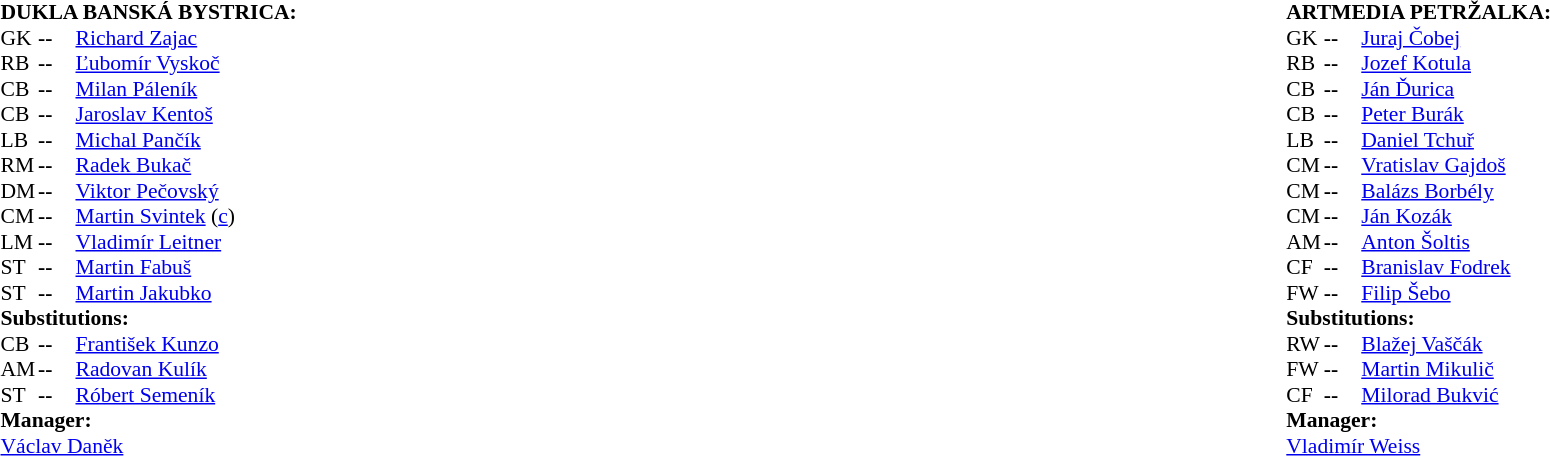<table width="100%">
<tr>
<td valign="top" width="50%"><br><table style="font-size: 90%" cellspacing="0" cellpadding="0">
<tr>
<td colspan=4><strong>DUKLA BANSKÁ BYSTRICA:</strong></td>
</tr>
<tr>
<th width="25"></th>
<th width="25"></th>
</tr>
<tr>
<td>GK</td>
<td><strong>--</strong></td>
<td> <a href='#'>Richard Zajac</a></td>
</tr>
<tr>
<td>RB</td>
<td><strong>--</strong></td>
<td> <a href='#'>Ľubomír Vyskoč</a></td>
<td></td>
<td></td>
</tr>
<tr>
<td>CB</td>
<td><strong>--</strong></td>
<td> <a href='#'>Milan Páleník</a></td>
</tr>
<tr>
<td>CB</td>
<td><strong>--</strong></td>
<td> <a href='#'>Jaroslav Kentoš</a></td>
<td></td>
<td></td>
</tr>
<tr>
<td>LB</td>
<td><strong>--</strong></td>
<td> <a href='#'>Michal Pančík</a></td>
</tr>
<tr>
<td>RM</td>
<td><strong>--</strong></td>
<td> <a href='#'>Radek Bukač</a></td>
<td></td>
<td></td>
</tr>
<tr>
<td>DM</td>
<td><strong>--</strong></td>
<td> <a href='#'>Viktor Pečovský</a></td>
</tr>
<tr>
<td>CM</td>
<td><strong>--</strong></td>
<td> <a href='#'>Martin Svintek</a> (<a href='#'>c</a>)</td>
<td></td>
<td></td>
</tr>
<tr>
<td>LM</td>
<td><strong>--</strong></td>
<td> <a href='#'>Vladimír Leitner</a></td>
</tr>
<tr>
<td>ST</td>
<td><strong>--</strong></td>
<td> <a href='#'>Martin Fabuš</a></td>
<td></td>
<td></td>
</tr>
<tr>
<td>ST</td>
<td><strong>--</strong></td>
<td> <a href='#'>Martin Jakubko</a></td>
</tr>
<tr>
<td colspan=3><strong>Substitutions:</strong></td>
</tr>
<tr>
<td>CB</td>
<td><strong>--</strong></td>
<td> <a href='#'>František Kunzo</a></td>
<td></td>
<td></td>
</tr>
<tr>
<td>AM</td>
<td><strong>--</strong></td>
<td> <a href='#'>Radovan Kulík</a></td>
<td></td>
<td></td>
</tr>
<tr>
<td>ST</td>
<td><strong>--</strong></td>
<td> <a href='#'>Róbert Semeník</a></td>
<td></td>
<td></td>
</tr>
<tr>
<td colspan=3><strong>Manager:</strong></td>
</tr>
<tr>
<td colspan=3><a href='#'>Václav Daněk</a></td>
</tr>
</table>
</td>
<td valign="top"></td>
<td valign="top" width="50%"><br><table style="font-size: 90%" cellspacing="0" cellpadding="0" align="center">
<tr>
<td colspan=4><strong>ARTMEDIA PETRŽALKA:</strong></td>
</tr>
<tr>
<th width=25></th>
<th width=25></th>
</tr>
<tr>
<td>GK</td>
<td><strong>--</strong></td>
<td> <a href='#'>Juraj Čobej</a></td>
</tr>
<tr>
<td>RB</td>
<td><strong>--</strong></td>
<td> <a href='#'>Jozef Kotula</a></td>
<td></td>
<td></td>
</tr>
<tr>
<td>CB</td>
<td><strong>--</strong></td>
<td> <a href='#'>Ján Ďurica</a></td>
<td></td>
<td></td>
</tr>
<tr>
<td>CB</td>
<td><strong>--</strong></td>
<td> <a href='#'>Peter Burák</a></td>
</tr>
<tr>
<td>LB</td>
<td><strong>--</strong></td>
<td> <a href='#'>Daniel Tchuř</a></td>
</tr>
<tr>
<td>CM</td>
<td><strong>--</strong></td>
<td> <a href='#'>Vratislav Gajdoš</a></td>
<td></td>
<td></td>
</tr>
<tr>
<td>CM</td>
<td><strong>--</strong></td>
<td> <a href='#'>Balázs Borbély</a></td>
</tr>
<tr>
<td>CM</td>
<td><strong>--</strong></td>
<td> <a href='#'>Ján Kozák</a></td>
</tr>
<tr>
<td>AM</td>
<td><strong>--</strong></td>
<td> <a href='#'>Anton Šoltis</a></td>
</tr>
<tr>
<td>CF</td>
<td><strong>--</strong></td>
<td> <a href='#'>Branislav Fodrek</a></td>
<td></td>
<td></td>
</tr>
<tr>
<td>FW</td>
<td><strong>--</strong></td>
<td> <a href='#'>Filip Šebo</a></td>
</tr>
<tr>
<td colspan=3><strong>Substitutions:</strong></td>
</tr>
<tr>
<td>RW</td>
<td><strong>--</strong></td>
<td> <a href='#'>Blažej Vaščák</a></td>
<td></td>
<td></td>
</tr>
<tr>
<td>FW</td>
<td><strong>--</strong></td>
<td> <a href='#'>Martin Mikulič</a></td>
<td></td>
<td></td>
</tr>
<tr>
<td>CF</td>
<td><strong>--</strong></td>
<td> <a href='#'>Milorad Bukvić</a></td>
<td></td>
<td></td>
</tr>
<tr>
<td colspan=3><strong>Manager:</strong></td>
</tr>
<tr>
<td colspan=3><a href='#'>Vladimír Weiss</a></td>
</tr>
</table>
</td>
</tr>
</table>
